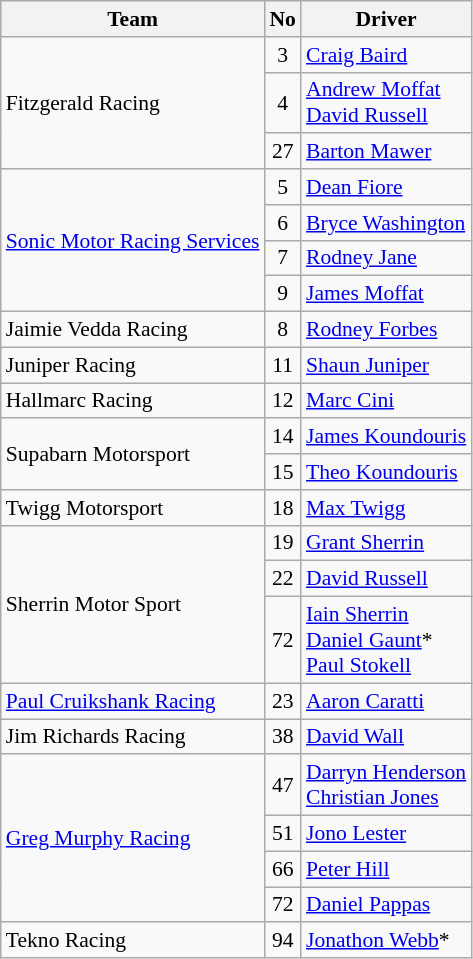<table class="wikitable" style="font-size: 90%;">
<tr>
<th>Team</th>
<th>No</th>
<th>Driver</th>
</tr>
<tr>
<td rowspan=3>Fitzgerald Racing</td>
<td align="center">3</td>
<td> <a href='#'>Craig Baird</a></td>
</tr>
<tr>
<td align="center">4</td>
<td> <a href='#'>Andrew Moffat</a><br> <a href='#'>David Russell</a></td>
</tr>
<tr>
<td align="center">27</td>
<td> <a href='#'>Barton Mawer</a></td>
</tr>
<tr>
<td rowspan=4><a href='#'>Sonic Motor Racing Services</a></td>
<td align="center">5</td>
<td> <a href='#'>Dean Fiore</a></td>
</tr>
<tr>
<td align="center">6</td>
<td> <a href='#'>Bryce Washington</a></td>
</tr>
<tr>
<td align="center">7</td>
<td> <a href='#'>Rodney Jane</a></td>
</tr>
<tr>
<td align="center">9</td>
<td> <a href='#'>James Moffat</a></td>
</tr>
<tr>
<td>Jaimie Vedda Racing</td>
<td align="center">8</td>
<td> <a href='#'>Rodney Forbes</a></td>
</tr>
<tr>
<td>Juniper Racing</td>
<td align="center">11</td>
<td> <a href='#'>Shaun Juniper</a></td>
</tr>
<tr>
<td>Hallmarc Racing</td>
<td align="center">12</td>
<td> <a href='#'>Marc Cini</a></td>
</tr>
<tr>
<td rowspan=2>Supabarn Motorsport</td>
<td align="center">14</td>
<td> <a href='#'>James Koundouris</a></td>
</tr>
<tr>
<td align="center">15</td>
<td> <a href='#'>Theo Koundouris</a></td>
</tr>
<tr>
<td>Twigg Motorsport</td>
<td align="center">18</td>
<td> <a href='#'>Max Twigg</a></td>
</tr>
<tr>
<td rowspan=3>Sherrin Motor Sport</td>
<td align="center">19</td>
<td> <a href='#'>Grant Sherrin</a></td>
</tr>
<tr>
<td align="center">22</td>
<td> <a href='#'>David Russell</a></td>
</tr>
<tr>
<td align="center">72</td>
<td> <a href='#'>Iain Sherrin</a><br> <a href='#'>Daniel Gaunt</a>*<br> <a href='#'>Paul Stokell</a></td>
</tr>
<tr>
<td><a href='#'>Paul Cruikshank Racing</a></td>
<td align="center">23</td>
<td> <a href='#'>Aaron Caratti</a></td>
</tr>
<tr>
<td>Jim Richards Racing</td>
<td align="center">38</td>
<td> <a href='#'>David Wall</a></td>
</tr>
<tr>
<td rowspan=4><a href='#'>Greg Murphy Racing</a></td>
<td align="center">47</td>
<td> <a href='#'>Darryn Henderson</a><br> <a href='#'>Christian Jones</a></td>
</tr>
<tr>
<td align="center">51</td>
<td> <a href='#'>Jono Lester</a></td>
</tr>
<tr>
<td align="center">66</td>
<td> <a href='#'>Peter Hill</a></td>
</tr>
<tr>
<td align="center">72</td>
<td> <a href='#'>Daniel Pappas</a></td>
</tr>
<tr>
<td>Tekno Racing</td>
<td align="center">94</td>
<td> <a href='#'>Jonathon Webb</a>*</td>
</tr>
</table>
